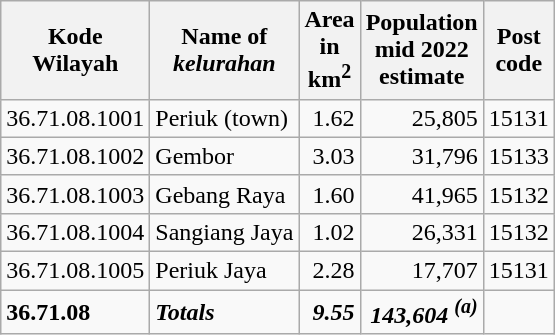<table class="wikitable">
<tr>
<th>Kode <br>Wilayah</th>
<th>Name of <br> <em>kelurahan</em></th>
<th>Area <br>in <br>km<sup>2</sup></th>
<th>Population<br>mid 2022<br>estimate</th>
<th>Post<br>code</th>
</tr>
<tr>
<td>36.71.08.1001</td>
<td>Periuk (town)</td>
<td align="right">1.62</td>
<td align="right">25,805</td>
<td>15131</td>
</tr>
<tr>
<td>36.71.08.1002</td>
<td>Gembor</td>
<td align="right">3.03</td>
<td align="right">31,796</td>
<td>15133</td>
</tr>
<tr>
<td>36.71.08.1003</td>
<td>Gebang Raya</td>
<td align="right">1.60</td>
<td align="right">41,965</td>
<td>15132</td>
</tr>
<tr>
<td>36.71.08.1004</td>
<td>Sangiang Jaya</td>
<td align="right">1.02</td>
<td align="right">26,331</td>
<td>15132</td>
</tr>
<tr>
<td>36.71.08.1005</td>
<td>Periuk Jaya</td>
<td align="right">2.28</td>
<td align="right">17,707</td>
<td>15131</td>
</tr>
<tr>
<td><strong>36.71.08</strong></td>
<td><strong><em>Totals</em></strong></td>
<td align="right"><strong><em>9.55</em></strong></td>
<td align="right"><strong><em>143,604 <sup>(a)</sup></em></strong></td>
<td></td>
</tr>
</table>
